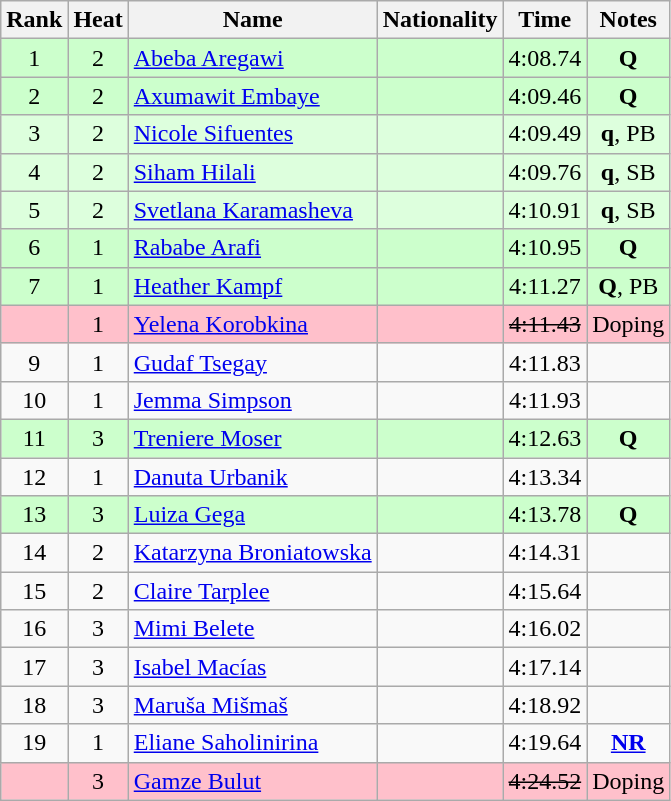<table class="wikitable sortable" style="text-align:center">
<tr>
<th>Rank</th>
<th>Heat</th>
<th>Name</th>
<th>Nationality</th>
<th>Time</th>
<th>Notes</th>
</tr>
<tr bgcolor=ccffcc>
<td>1</td>
<td>2</td>
<td align=left><a href='#'>Abeba Aregawi</a></td>
<td align=left></td>
<td>4:08.74</td>
<td><strong>Q</strong></td>
</tr>
<tr bgcolor=ccffcc>
<td>2</td>
<td>2</td>
<td align=left><a href='#'>Axumawit Embaye</a></td>
<td align=left></td>
<td>4:09.46</td>
<td><strong>Q</strong></td>
</tr>
<tr bgcolor=ddffdd>
<td>3</td>
<td>2</td>
<td align=left><a href='#'>Nicole Sifuentes</a></td>
<td align=left></td>
<td>4:09.49</td>
<td><strong>q</strong>, PB</td>
</tr>
<tr bgcolor=ddffdd>
<td>4</td>
<td>2</td>
<td align=left><a href='#'>Siham Hilali</a></td>
<td align=left></td>
<td>4:09.76</td>
<td><strong>q</strong>, SB</td>
</tr>
<tr bgcolor=ddffdd>
<td>5</td>
<td>2</td>
<td align=left><a href='#'>Svetlana Karamasheva</a></td>
<td align=left></td>
<td>4:10.91</td>
<td><strong>q</strong>, SB</td>
</tr>
<tr bgcolor=ccffcc>
<td>6</td>
<td>1</td>
<td align=left><a href='#'>Rababe Arafi</a></td>
<td align=left></td>
<td>4:10.95</td>
<td><strong>Q</strong></td>
</tr>
<tr bgcolor=ccffcc>
<td>7</td>
<td>1</td>
<td align=left><a href='#'>Heather Kampf</a></td>
<td align=left></td>
<td>4:11.27</td>
<td><strong>Q</strong>, PB</td>
</tr>
<tr bgcolor=pink>
<td></td>
<td>1</td>
<td align=left><a href='#'>Yelena Korobkina</a></td>
<td align=left></td>
<td><s>4:11.43</s></td>
<td>Doping</td>
</tr>
<tr>
<td>9</td>
<td>1</td>
<td align=left><a href='#'>Gudaf Tsegay</a></td>
<td align=left></td>
<td>4:11.83</td>
<td></td>
</tr>
<tr>
<td>10</td>
<td>1</td>
<td align=left><a href='#'>Jemma Simpson</a></td>
<td align=left></td>
<td>4:11.93</td>
<td></td>
</tr>
<tr bgcolor=ccffcc>
<td>11</td>
<td>3</td>
<td align=left><a href='#'>Treniere Moser</a></td>
<td align=left></td>
<td>4:12.63</td>
<td><strong>Q</strong></td>
</tr>
<tr>
<td>12</td>
<td>1</td>
<td align=left><a href='#'>Danuta Urbanik</a></td>
<td align=left></td>
<td>4:13.34</td>
<td></td>
</tr>
<tr bgcolor=ccffcc>
<td>13</td>
<td>3</td>
<td align=left><a href='#'>Luiza Gega</a></td>
<td align=left></td>
<td>4:13.78</td>
<td><strong>Q</strong></td>
</tr>
<tr>
<td>14</td>
<td>2</td>
<td align=left><a href='#'>Katarzyna Broniatowska</a></td>
<td align=left></td>
<td>4:14.31</td>
<td></td>
</tr>
<tr>
<td>15</td>
<td>2</td>
<td align=left><a href='#'>Claire Tarplee</a></td>
<td align=left></td>
<td>4:15.64</td>
<td></td>
</tr>
<tr>
<td>16</td>
<td>3</td>
<td align=left><a href='#'>Mimi Belete</a></td>
<td align=left></td>
<td>4:16.02</td>
<td></td>
</tr>
<tr>
<td>17</td>
<td>3</td>
<td align=left><a href='#'>Isabel Macías</a></td>
<td align=left></td>
<td>4:17.14</td>
<td></td>
</tr>
<tr>
<td>18</td>
<td>3</td>
<td align=left><a href='#'>Maruša Mišmaš</a></td>
<td align=left></td>
<td>4:18.92</td>
<td></td>
</tr>
<tr>
<td>19</td>
<td>1</td>
<td align=left><a href='#'>Eliane Saholinirina</a></td>
<td align=left></td>
<td>4:19.64</td>
<td><strong><a href='#'>NR</a></strong></td>
</tr>
<tr bgcolor=pink>
<td></td>
<td>3</td>
<td align=left><a href='#'>Gamze Bulut</a></td>
<td align=left></td>
<td><s>4:24.52</s></td>
<td>Doping</td>
</tr>
</table>
